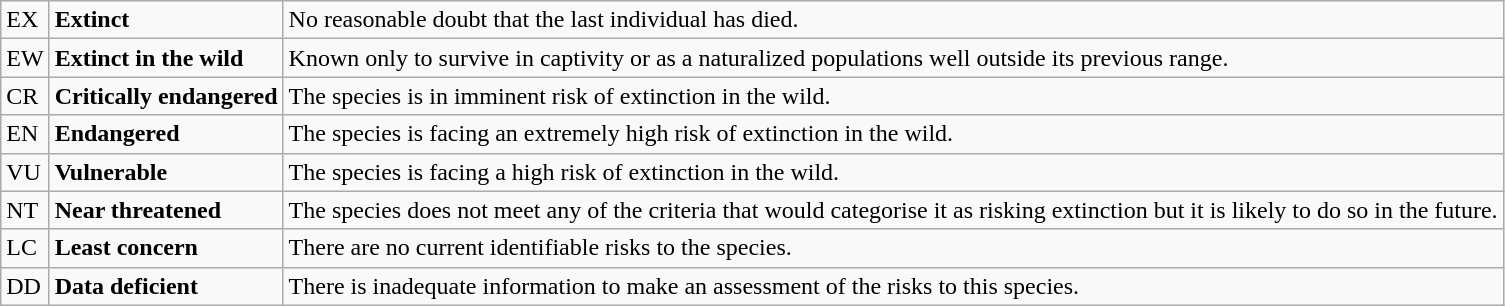<table class="wikitable" style="text-align:left">
<tr>
<td>EX</td>
<td><strong>Extinct</strong></td>
<td>No reasonable doubt that the last individual has died.</td>
</tr>
<tr>
<td>EW</td>
<td><strong>Extinct in the wild</strong></td>
<td>Known only to survive in captivity or as a naturalized populations well outside its previous range.</td>
</tr>
<tr>
<td>CR</td>
<td><strong>Critically endangered</strong></td>
<td>The species is in imminent risk of extinction in the wild.</td>
</tr>
<tr>
<td>EN</td>
<td><strong>Endangered</strong></td>
<td>The species is facing an extremely high risk of extinction in the wild.</td>
</tr>
<tr>
<td>VU</td>
<td><strong>Vulnerable</strong></td>
<td>The species is facing a high risk of extinction in the wild.</td>
</tr>
<tr>
<td>NT</td>
<td><strong>Near threatened</strong></td>
<td>The species does not meet any of the criteria that would categorise it as risking extinction but it is likely to do so in the future.</td>
</tr>
<tr>
<td>LC</td>
<td><strong>Least concern</strong></td>
<td>There are no current identifiable risks to the species.</td>
</tr>
<tr>
<td>DD</td>
<td><strong>Data deficient</strong></td>
<td>There is inadequate information to make an assessment of the risks to this species.</td>
</tr>
</table>
